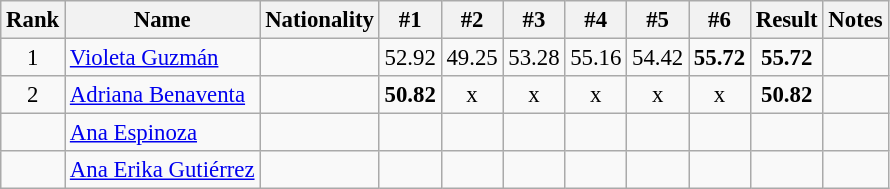<table class="wikitable sortable" style="text-align:center;font-size:95%">
<tr>
<th>Rank</th>
<th>Name</th>
<th>Nationality</th>
<th>#1</th>
<th>#2</th>
<th>#3</th>
<th>#4</th>
<th>#5</th>
<th>#6</th>
<th>Result</th>
<th>Notes</th>
</tr>
<tr>
<td>1</td>
<td align=left><a href='#'>Violeta Guzmán</a></td>
<td align=left></td>
<td>52.92</td>
<td>49.25</td>
<td>53.28</td>
<td>55.16</td>
<td>54.42</td>
<td><strong>55.72</strong></td>
<td><strong>55.72</strong></td>
<td></td>
</tr>
<tr>
<td>2</td>
<td align=left><a href='#'>Adriana Benaventa</a></td>
<td align=left></td>
<td><strong>50.82</strong></td>
<td>x</td>
<td>x</td>
<td>x</td>
<td>x</td>
<td>x</td>
<td><strong>50.82</strong></td>
<td></td>
</tr>
<tr>
<td></td>
<td align=left><a href='#'>Ana Espinoza</a></td>
<td align=left></td>
<td></td>
<td></td>
<td></td>
<td></td>
<td></td>
<td></td>
<td><strong></strong></td>
<td></td>
</tr>
<tr>
<td></td>
<td align=left><a href='#'>Ana Erika Gutiérrez</a></td>
<td align=left></td>
<td></td>
<td></td>
<td></td>
<td></td>
<td></td>
<td></td>
<td><strong></strong></td>
<td></td>
</tr>
</table>
